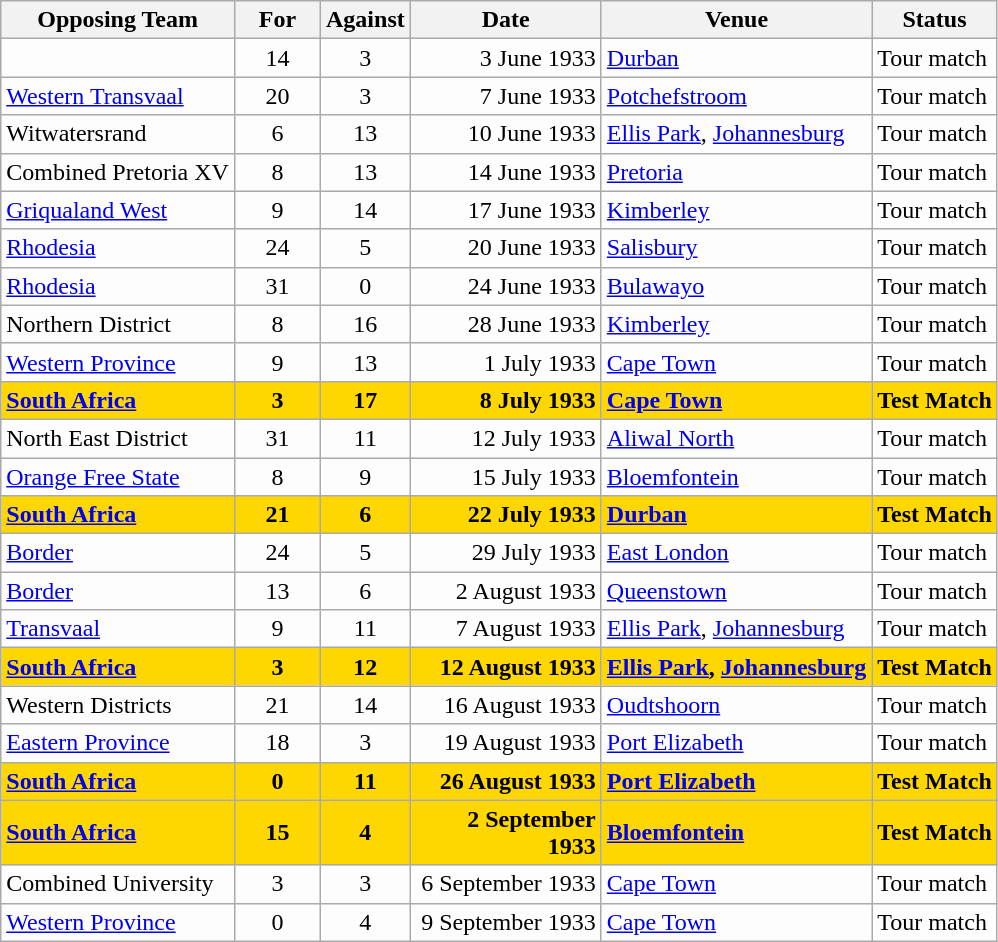<table class=wikitable>
<tr>
<th>Opposing Team</th>
<th>For</th>
<th>Against</th>
<th>Date</th>
<th>Venue</th>
<th>Status</th>
</tr>
<tr bgcolor=#fdfdfd>
<td></td>
<td align=center width=50>14</td>
<td align=center width=50>3</td>
<td width=120 align=right>3 June 1933</td>
<td><a href='#'>Durban</a></td>
<td>Tour match</td>
</tr>
<tr bgcolor=#fdfdfd>
<td><a href='#'>Western Transvaal</a></td>
<td align=center width=50>20</td>
<td align=center width=50>3</td>
<td width=120 align=right>7 June 1933</td>
<td><a href='#'>Potchefstroom</a></td>
<td>Tour match</td>
</tr>
<tr bgcolor=#fdfdfd>
<td>Witwatersrand</td>
<td align=center width=50>6</td>
<td align=center width=50>13</td>
<td width=120 align=right>10 June 1933</td>
<td><a href='#'>Ellis Park</a>, <a href='#'>Johannesburg</a></td>
<td>Tour match</td>
</tr>
<tr bgcolor=#fdfdfd>
<td>Combined Pretoria XV</td>
<td align=center width=50>8</td>
<td align=center width=50>13</td>
<td width=120 align=right>14 June 1933</td>
<td><a href='#'>Pretoria</a></td>
<td>Tour match</td>
</tr>
<tr bgcolor=#fdfdfd>
<td><a href='#'>Griqualand West</a></td>
<td align=center width=50>9</td>
<td align=center width=50>14</td>
<td width=120 align=right>17 June 1933</td>
<td><a href='#'>Kimberley</a></td>
<td>Tour match</td>
</tr>
<tr bgcolor=#fdfdfd>
<td><a href='#'>Rhodesia</a></td>
<td align=center width=50>24</td>
<td align=center width=50>5</td>
<td width=120 align=right>20 June 1933</td>
<td><a href='#'>Salisbury</a></td>
<td>Tour match</td>
</tr>
<tr bgcolor=#fdfdfd>
<td><a href='#'>Rhodesia</a></td>
<td align=center width=50>31</td>
<td align=center width=50>0</td>
<td width=120 align=right>24 June 1933</td>
<td><a href='#'>Bulawayo</a></td>
<td>Tour match</td>
</tr>
<tr bgcolor=#fdfdfd>
<td>Northern District</td>
<td align=center width=50>8</td>
<td align=center width=50>16</td>
<td width=120 align=right>28 June 1933</td>
<td><a href='#'>Kimberley</a></td>
<td>Tour match</td>
</tr>
<tr bgcolor=#fdfdfd>
<td><a href='#'>Western Province</a></td>
<td align=center width=50>9</td>
<td align=center width=50>13</td>
<td width=120 align=right>1 July 1933</td>
<td><a href='#'>Cape Town</a></td>
<td>Tour match</td>
</tr>
<tr bgcolor=gold>
<td><strong><a href='#'>South Africa</a></strong></td>
<td align=center width=50><strong>3</strong></td>
<td align=center width=50><strong>17</strong></td>
<td width=120 align=right><strong>8 July 1933</strong></td>
<td><strong><a href='#'>Cape Town</a></strong></td>
<td><strong>Test Match</strong></td>
</tr>
<tr bgcolor=#fdfdfd>
<td>North East District</td>
<td align=center width=50>31</td>
<td align=center width=50>11</td>
<td width=120 align=right>12 July 1933</td>
<td><a href='#'>Aliwal North</a></td>
<td>Tour match</td>
</tr>
<tr bgcolor=#fdfdfd>
<td><a href='#'>Orange Free State</a></td>
<td align=center width=50>8</td>
<td align=center width=50>9</td>
<td width=120 align=right>15 July 1933</td>
<td><a href='#'>Bloemfontein</a></td>
<td>Tour match</td>
</tr>
<tr bgcolor=gold>
<td><strong><a href='#'>South Africa</a></strong></td>
<td align=center width=50><strong>21</strong></td>
<td align=center width=50><strong>6</strong></td>
<td width=120 align=right><strong>22 July 1933</strong></td>
<td><strong><a href='#'>Durban</a></strong></td>
<td><strong>Test Match</strong></td>
</tr>
<tr bgcolor=#fdfdfd>
<td><a href='#'>Border</a></td>
<td align=center width=50>24</td>
<td align=center width=50>5</td>
<td width=120 align=right>29 July 1933</td>
<td><a href='#'>East London</a></td>
<td>Tour match</td>
</tr>
<tr bgcolor=#fdfdfd>
<td><a href='#'>Border</a></td>
<td align=center width=50>13</td>
<td align=center width=50>6</td>
<td width=120 align=right>2 August 1933</td>
<td><a href='#'>Queenstown</a></td>
<td>Tour match</td>
</tr>
<tr bgcolor=#fdfdfd>
<td><a href='#'>Transvaal</a></td>
<td align=center width=50>9</td>
<td align=center width=50>11</td>
<td width=120 align=right>7 August 1933</td>
<td><a href='#'>Ellis Park</a>, <a href='#'>Johannesburg</a></td>
<td>Tour match</td>
</tr>
<tr bgcolor=gold>
<td><strong><a href='#'>South Africa</a></strong></td>
<td align=center width=50><strong>3</strong></td>
<td align=center width=50><strong>12</strong></td>
<td width=120 align=right><strong>12 August 1933</strong></td>
<td><strong><a href='#'>Ellis Park</a>, <a href='#'>Johannesburg</a></strong></td>
<td><strong>Test Match</strong></td>
</tr>
<tr bgcolor=#fdfdfd>
<td>Western Districts</td>
<td align=center width=50>21</td>
<td align=center width=50>14</td>
<td width=120 align=right>16 August 1933</td>
<td><a href='#'>Oudtshoorn</a></td>
<td>Tour match</td>
</tr>
<tr bgcolor=#fdfdfd>
<td><a href='#'>Eastern Province</a></td>
<td align=center width=50>18</td>
<td align=center width=50>3</td>
<td width=120 align=right>19 August 1933</td>
<td><a href='#'>Port Elizabeth</a></td>
<td>Tour match</td>
</tr>
<tr bgcolor=gold>
<td><strong><a href='#'>South Africa</a></strong></td>
<td align=center width=50><strong>0</strong></td>
<td align=center width=50><strong>11</strong></td>
<td width=120 align=right><strong>26 August 1933</strong></td>
<td><strong><a href='#'>Port Elizabeth</a></strong></td>
<td><strong>Test Match</strong></td>
</tr>
<tr bgcolor=gold>
<td><strong><a href='#'>South Africa</a></strong></td>
<td align=center width=50><strong>15</strong></td>
<td align=center width=50><strong>4</strong></td>
<td width=120 align=right><strong>2 September 1933</strong></td>
<td><strong><a href='#'>Bloemfontein</a></strong></td>
<td><strong>Test Match</strong></td>
</tr>
<tr bgcolor=#fdfdfd>
<td>Combined University</td>
<td align=center width=50>3</td>
<td align=center width=50>3</td>
<td width=120 align=right>6 September 1933</td>
<td><a href='#'>Cape Town</a></td>
<td>Tour match</td>
</tr>
<tr bgcolor=#fdfdfd>
<td><a href='#'>Western Province</a></td>
<td align=center width=50>0</td>
<td align=center width=50>4</td>
<td width=120 align=right>9 September 1933</td>
<td><a href='#'>Cape Town</a></td>
<td>Tour match</td>
</tr>
</table>
